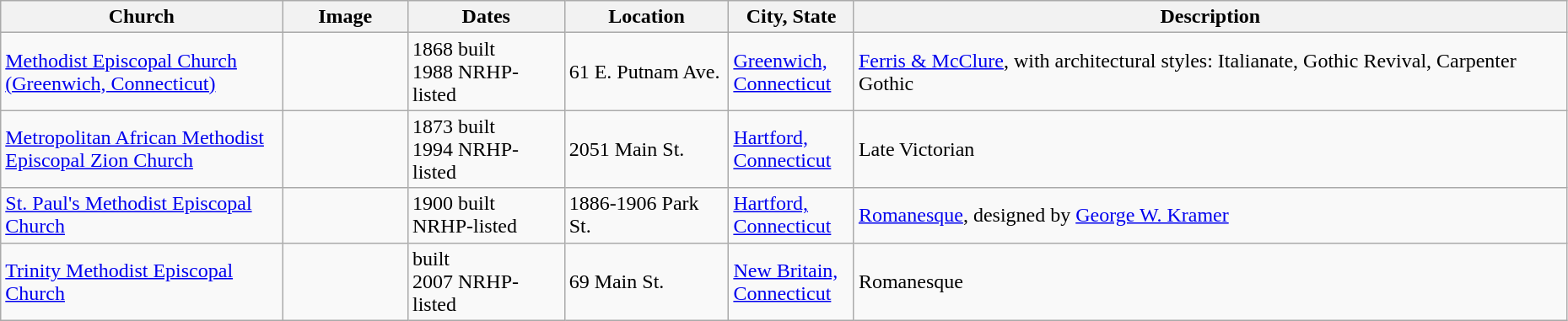<table class="wikitable sortable" style="width:98%">
<tr>
<th style="width:18%;"><strong>Church</strong></th>
<th style="width:8%;" class="unsortable"><strong>Image</strong></th>
<th style="width:10%;"><strong>Dates</strong></th>
<th><strong>Location</strong></th>
<th style="width:8%;"><strong>City, State</strong></th>
<th class="unsortable"><strong>Description</strong></th>
</tr>
<tr>
<td><a href='#'>Methodist Episcopal Church (Greenwich, Connecticut)</a></td>
<td></td>
<td>1868 built<br>1988 NRHP-listed</td>
<td>61 E. Putnam Ave.<small></small></td>
<td><a href='#'>Greenwich, Connecticut</a></td>
<td><a href='#'>Ferris & McClure</a>, with architectural styles: Italianate, Gothic Revival, Carpenter Gothic</td>
</tr>
<tr>
<td><a href='#'>Metropolitan African Methodist Episcopal Zion Church</a></td>
<td></td>
<td>1873 built<br>1994 NRHP-listed</td>
<td>2051 Main St.<small></small></td>
<td><a href='#'>Hartford, Connecticut</a></td>
<td>Late Victorian</td>
</tr>
<tr>
<td><a href='#'>St. Paul's Methodist Episcopal Church</a></td>
<td></td>
<td>1900 built<br> NRHP-listed</td>
<td>1886-1906 Park St.<small></small></td>
<td><a href='#'>Hartford, Connecticut</a></td>
<td><a href='#'>Romanesque</a>, designed by <a href='#'>George W. Kramer</a></td>
</tr>
<tr>
<td><a href='#'>Trinity Methodist Episcopal Church</a></td>
<td></td>
<td>built<br>2007 NRHP-listed</td>
<td>69 Main St.<small></small></td>
<td><a href='#'>New Britain, Connecticut</a></td>
<td>Romanesque</td>
</tr>
</table>
